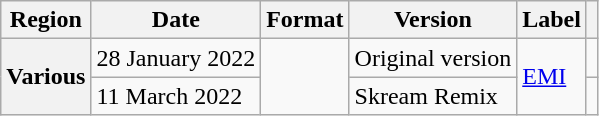<table class="wikitable plainrowheaders">
<tr>
<th scope="col">Region</th>
<th scope="col">Date</th>
<th scope="col">Format</th>
<th scope="col">Version</th>
<th scope="col">Label</th>
<th scope="col"></th>
</tr>
<tr>
<th scope="row" rowspan="2">Various</th>
<td>28 January 2022</td>
<td rowspan="2"></td>
<td>Original version</td>
<td rowspan="2"><a href='#'>EMI</a></td>
<td></td>
</tr>
<tr>
<td>11 March 2022</td>
<td>Skream Remix</td>
<td></td>
</tr>
</table>
